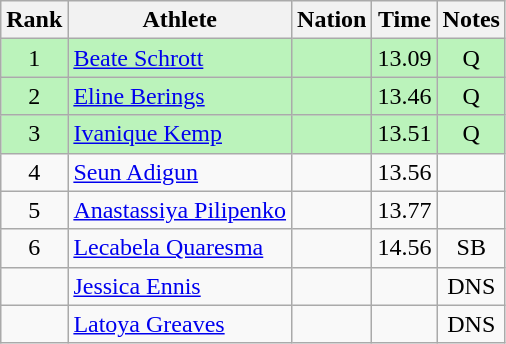<table class="wikitable sortable" style="text-align:center">
<tr>
<th>Rank</th>
<th>Athlete</th>
<th>Nation</th>
<th>Time</th>
<th>Notes</th>
</tr>
<tr bgcolor=bbf3bb>
<td>1</td>
<td align=left><a href='#'>Beate Schrott</a></td>
<td align=left></td>
<td>13.09</td>
<td>Q</td>
</tr>
<tr bgcolor=bbf3bb>
<td>2</td>
<td align=left><a href='#'>Eline Berings</a></td>
<td align=left></td>
<td>13.46</td>
<td>Q</td>
</tr>
<tr bgcolor=bbf3bb>
<td>3</td>
<td align=left><a href='#'>Ivanique Kemp</a></td>
<td align=left></td>
<td>13.51</td>
<td>Q</td>
</tr>
<tr>
<td>4</td>
<td align=left><a href='#'>Seun Adigun</a></td>
<td align=left></td>
<td>13.56</td>
<td></td>
</tr>
<tr>
<td>5</td>
<td align=left><a href='#'>Anastassiya Pilipenko</a></td>
<td align=left></td>
<td>13.77</td>
<td></td>
</tr>
<tr>
<td>6</td>
<td align=left><a href='#'>Lecabela Quaresma</a></td>
<td align=left></td>
<td>14.56</td>
<td>SB</td>
</tr>
<tr>
<td></td>
<td align=left><a href='#'>Jessica Ennis</a></td>
<td align=left></td>
<td></td>
<td>DNS</td>
</tr>
<tr>
<td></td>
<td align=left><a href='#'>Latoya Greaves</a></td>
<td align=left></td>
<td></td>
<td>DNS</td>
</tr>
</table>
